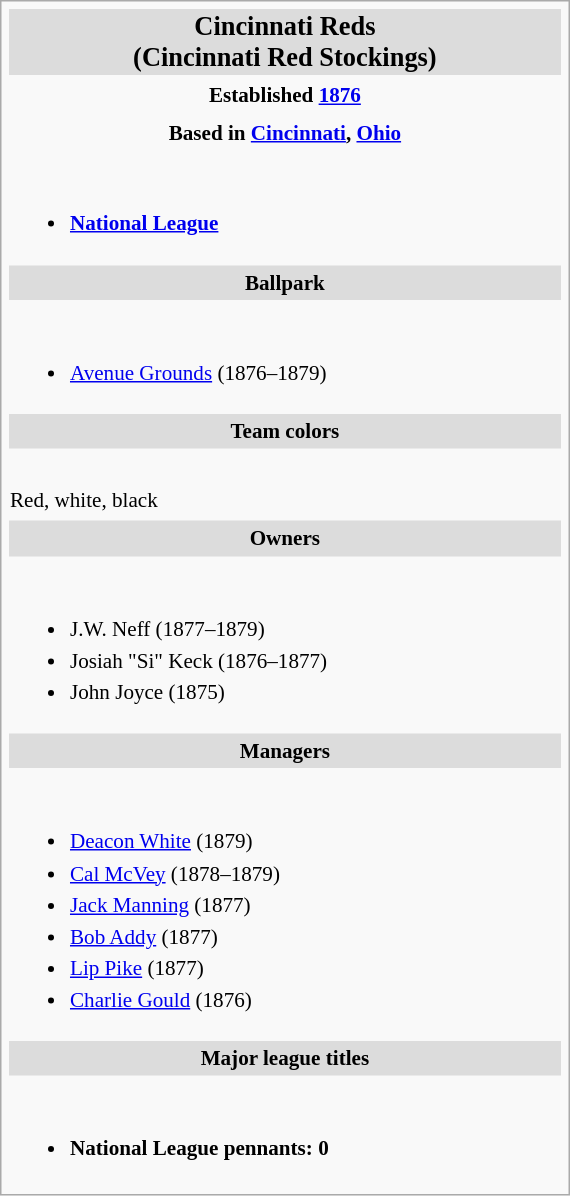<table class="infobox vcard" style="width: 27em; font-size: 88%; text-align: left; line-height: 1.5em">
<tr>
<th colspan=2 class="fn org" style="font-size: 125%; text-align: center; background-color: #dcdcdc;margin-bottom:3px;">Cincinnati Reds<br>(Cincinnati Red Stockings)</th>
</tr>
<tr>
<th style="text-align: center" colspan="2">Established <a href='#'>1876</a></th>
</tr>
<tr>
<th style="text-align: center" colspan="2">Based in <a href='#'>Cincinnati</a>, <a href='#'>Ohio</a></th>
</tr>
<tr>
<th colspan=2><br><ul><li><a href='#'>National League</a></li></ul></th>
</tr>
<tr>
<th colspan=2 style="background-color: #dcdcdc; text-align: center">Ballpark</th>
</tr>
<tr>
<td colspan="2"><br><ul><li><a href='#'>Avenue Grounds</a> (1876–1879)</li></ul></td>
</tr>
<tr>
<th colspan=2 style="background-color: #dcdcdc; text-align: center">Team colors</th>
</tr>
<tr>
<td colspan="2"><br>Red, white, black<br>
  </td>
</tr>
<tr>
<th colspan=2 style="background-color: #dcdcdc; text-align: center">Owners</th>
</tr>
<tr>
<td colspan="2"><br><ul><li>J.W. Neff (1877–1879)</li><li>Josiah "Si" Keck (1876–1877)</li><li>John Joyce (1875)</li></ul></td>
</tr>
<tr>
<th colspan=2 style="background-color: #dcdcdc; text-align: center">Managers</th>
</tr>
<tr>
<td colspan="2"><br><ul><li><a href='#'>Deacon White</a> (1879)</li><li><a href='#'>Cal McVey</a> (1878–1879)</li><li><a href='#'>Jack Manning</a> (1877)</li><li><a href='#'>Bob Addy</a> (1877)</li><li><a href='#'>Lip Pike</a> (1877)</li><li><a href='#'>Charlie Gould</a> (1876)</li></ul></td>
</tr>
<tr>
<th colspan=2 style="background-color: #dcdcdc; text-align: center">Major league titles</th>
</tr>
<tr>
<td colspan="2"><br><ul><li><strong>National League pennants:</strong> <strong>0</strong></li></ul></td>
</tr>
</table>
